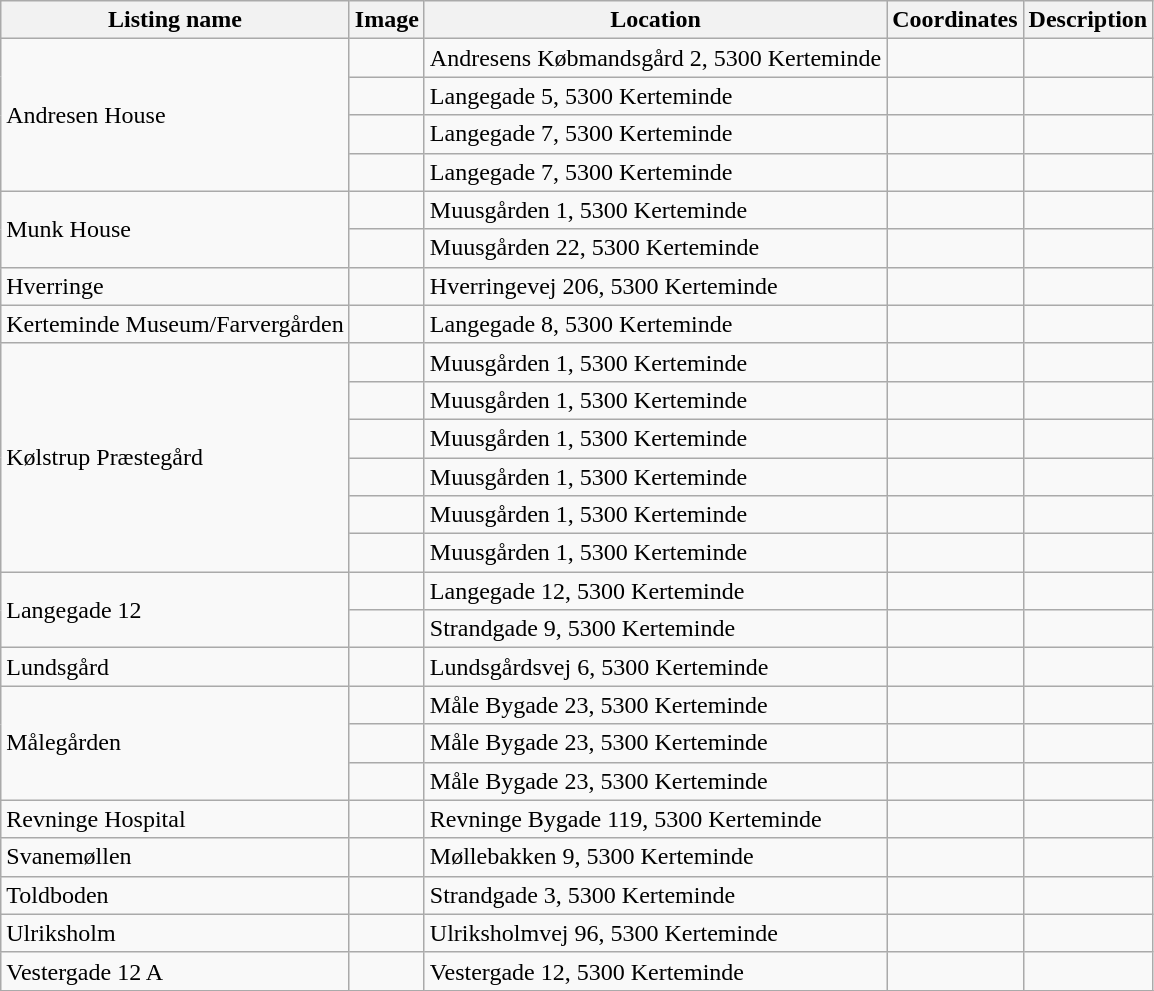<table class="wikitable sortable">
<tr>
<th>Listing name</th>
<th>Image</th>
<th>Location</th>
<th>Coordinates</th>
<th>Description</th>
</tr>
<tr>
<td rowspan="4">Andresen House</td>
<td></td>
<td>Andresens Købmandsgård 2, 5300 Kerteminde</td>
<td></td>
<td></td>
</tr>
<tr>
<td></td>
<td>Langegade 5, 5300 Kerteminde</td>
<td></td>
<td></td>
</tr>
<tr>
<td></td>
<td>Langegade 7, 5300 Kerteminde</td>
<td></td>
<td></td>
</tr>
<tr>
<td></td>
<td>Langegade 7, 5300 Kerteminde</td>
<td></td>
<td></td>
</tr>
<tr>
<td rowspan="2">Munk House</td>
<td></td>
<td>Muusgården 1, 5300 Kerteminde</td>
<td></td>
<td></td>
</tr>
<tr>
<td></td>
<td>Muusgården 22, 5300 Kerteminde</td>
<td></td>
<td></td>
</tr>
<tr>
<td>Hverringe</td>
<td></td>
<td>Hverringevej 206, 5300 Kerteminde</td>
<td></td>
<td></td>
</tr>
<tr>
<td>Kerteminde Museum/Farvergården</td>
<td></td>
<td>Langegade 8, 5300 Kerteminde</td>
<td></td>
<td></td>
</tr>
<tr>
<td rowspan="6">Kølstrup Præstegård</td>
<td></td>
<td>Muusgården 1, 5300 Kerteminde</td>
<td></td>
<td></td>
</tr>
<tr>
<td></td>
<td>Muusgården 1, 5300 Kerteminde</td>
<td></td>
<td></td>
</tr>
<tr>
<td></td>
<td>Muusgården 1, 5300 Kerteminde</td>
<td></td>
<td></td>
</tr>
<tr>
<td></td>
<td>Muusgården 1, 5300 Kerteminde</td>
<td></td>
<td></td>
</tr>
<tr>
<td></td>
<td>Muusgården 1, 5300 Kerteminde</td>
<td></td>
<td></td>
</tr>
<tr>
<td></td>
<td>Muusgården 1, 5300 Kerteminde</td>
<td></td>
<td></td>
</tr>
<tr>
<td rowspan="2">Langegade 12</td>
<td></td>
<td>Langegade 12, 5300 Kerteminde</td>
<td></td>
<td></td>
</tr>
<tr>
<td></td>
<td>Strandgade 9, 5300 Kerteminde</td>
<td></td>
<td></td>
</tr>
<tr>
<td>Lundsgård</td>
<td></td>
<td>Lundsgårdsvej 6, 5300 Kerteminde</td>
<td></td>
<td></td>
</tr>
<tr>
<td rowspan="3">Målegården</td>
<td></td>
<td>Måle Bygade 23, 5300 Kerteminde</td>
<td></td>
<td></td>
</tr>
<tr>
<td></td>
<td>Måle Bygade 23, 5300 Kerteminde</td>
<td></td>
<td></td>
</tr>
<tr>
<td></td>
<td>Måle Bygade 23, 5300 Kerteminde</td>
<td></td>
<td></td>
</tr>
<tr>
<td>Revninge Hospital</td>
<td></td>
<td>Revninge Bygade 119, 5300 Kerteminde</td>
<td></td>
<td></td>
</tr>
<tr>
<td>Svanemøllen</td>
<td></td>
<td>Møllebakken 9, 5300 Kerteminde</td>
<td></td>
<td></td>
</tr>
<tr>
<td>Toldboden</td>
<td></td>
<td>Strandgade 3, 5300 Kerteminde</td>
<td></td>
<td></td>
</tr>
<tr>
<td>Ulriksholm</td>
<td></td>
<td>Ulriksholmvej 96, 5300 Kerteminde</td>
<td></td>
<td></td>
</tr>
<tr>
<td>Vestergade 12 A</td>
<td></td>
<td>Vestergade 12, 5300 Kerteminde</td>
<td></td>
<td></td>
</tr>
<tr>
</tr>
</table>
